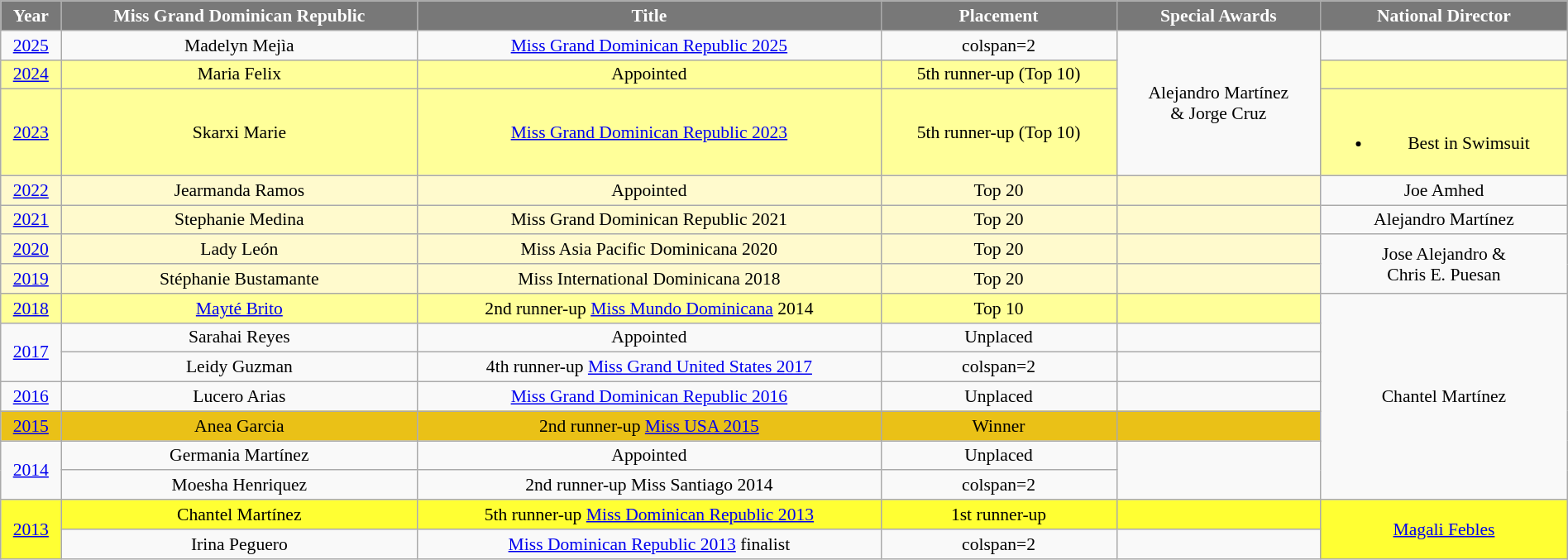<table class="wikitable" style="font-size: 90%; text-align:center; width:100%">
<tr>
<th style="background-color:#787878;color:#FFFFFF;">Year</th>
<th style="background-color:#787878;color:#FFFFFF;">Miss Grand Dominican Republic</th>
<th style="background-color:#787878;color:#FFFFFF;">Title</th>
<th style="background-color:#787878;color:#FFFFFF;">Placement</th>
<th style="background-color:#787878;color:#FFFFFF;">Special Awards</th>
<th style="background-color:#787878;color:#FFFFFF;">National Director</th>
</tr>
<tr>
<td><a href='#'>2025</a></td>
<td>Madelyn Mejìa</td>
<td><a href='#'>Miss Grand Dominican Republic 2025</a></td>
<td>colspan=2 </td>
<td rowspan=3>Alejandro Martínez<br>& Jorge Cruz</td>
</tr>
<tr bgcolor=#FFFF99>
<td><a href='#'>2024</a></td>
<td>Maria Felix</td>
<td>Appointed</td>
<td>5th runner-up (Top 10)</td>
<td></td>
</tr>
<tr bgcolor=#FFFF99>
<td><a href='#'>2023</a></td>
<td>Skarxi Marie</td>
<td><a href='#'>Miss Grand Dominican Republic 2023</a></td>
<td>5th runner-up (Top 10)</td>
<td><br><ul><li>Best in Swimsuit</li></ul></td>
</tr>
<tr>
<td bgcolor=#FFFACD><a href='#'>2022</a></td>
<td bgcolor=#FFFACD>Jearmanda Ramos</td>
<td bgcolor=#FFFACD>Appointed</td>
<td bgcolor=#FFFACD>Top 20</td>
<td bgcolor=#FFFACD></td>
<td>Joe Amhed</td>
</tr>
<tr>
<td bgcolor=#FFFACD><a href='#'>2021</a></td>
<td bgcolor=#FFFACD>Stephanie Medina</td>
<td bgcolor=#FFFACD>Miss Grand Dominican Republic 2021</td>
<td bgcolor=#FFFACD>Top 20</td>
<td bgcolor=#FFFACD></td>
<td>Alejandro Martínez</td>
</tr>
<tr>
<td bgcolor=#FFFACD><a href='#'>2020</a></td>
<td bgcolor=#FFFACD>Lady León</td>
<td bgcolor=#FFFACD>Miss Asia Pacific Dominicana 2020</td>
<td bgcolor=#FFFACD>Top 20</td>
<td bgcolor=#FFFACD></td>
<td rowspan=2>Jose Alejandro &<br>Chris E. Puesan</td>
</tr>
<tr bgcolor=#FFFACD>
<td><a href='#'>2019</a></td>
<td>Stéphanie Bustamante</td>
<td>Miss International Dominicana 2018</td>
<td>Top 20</td>
<td></td>
</tr>
<tr>
<td bgcolor=#FFFF99><a href='#'>2018</a></td>
<td bgcolor=#FFFF99><a href='#'>Mayté Brito</a></td>
<td bgcolor=#FFFF99>2nd runner-up <a href='#'>Miss Mundo Dominicana</a> 2014</td>
<td bgcolor=#FFFF99>Top 10</td>
<td bgcolor=#FFFF99></td>
<td rowspan=7>Chantel Martínez</td>
</tr>
<tr>
<td rowspan=2><a href='#'>2017</a></td>
<td>Sarahai Reyes</td>
<td>Appointed</td>
<td>Unplaced</td>
<td></td>
</tr>
<tr>
<td>Leidy Guzman</td>
<td>4th runner-up <a href='#'>Miss Grand United States 2017</a></td>
<td>colspan=2 </td>
</tr>
<tr>
<td><a href='#'>2016</a></td>
<td>Lucero Arias</td>
<td><a href='#'>Miss Grand Dominican Republic 2016</a></td>
<td>Unplaced</td>
<td></td>
</tr>
<tr bgcolor=#EAC117>
<td><a href='#'>2015</a></td>
<td>Anea Garcia</td>
<td>2nd runner-up <a href='#'>Miss USA 2015</a></td>
<td>Winner</td>
<td></td>
</tr>
<tr>
<td rowspan=2><a href='#'>2014</a></td>
<td>Germania Martínez</td>
<td>Appointed</td>
<td>Unplaced</td>
</tr>
<tr>
<td>Moesha Henriquez</td>
<td>2nd runner-up Miss Santiago 2014</td>
<td>colspan=2 </td>
</tr>
<tr>
<td bgcolor=#FFFF33 rowspan=2><a href='#'>2013</a></td>
<td bgcolor=#FFFF33>Chantel Martínez</td>
<td bgcolor=#FFFF33>5th runner-up <a href='#'>Miss Dominican Republic 2013</a></td>
<td bgcolor=#FFFF33>1st runner-up</td>
<td bgcolor=#FFFF33></td>
<td bgcolor=#FFFF33 rowspan=2><a href='#'>Magali Febles</a></td>
</tr>
<tr>
<td>Irina Peguero</td>
<td><a href='#'>Miss Dominican Republic 2013</a> finalist</td>
<td>colspan=2 </td>
</tr>
</table>
